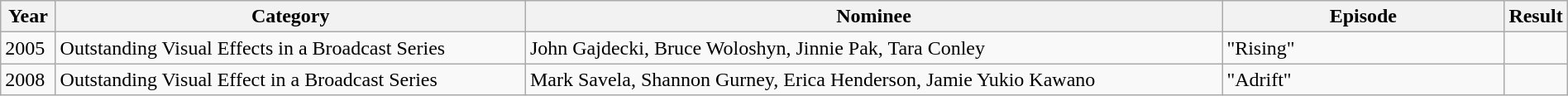<table class="wikitable" | width="100%">
<tr>
<th width="3.5%">Year</th>
<th width="30%">Category</th>
<th>Nominee</th>
<th width="18%">Episode</th>
<th width="3.5%">Result</th>
</tr>
<tr>
<td>2005</td>
<td>Outstanding Visual Effects in a Broadcast Series</td>
<td>John Gajdecki, Bruce Woloshyn, Jinnie Pak, Tara Conley</td>
<td>"Rising"</td>
<td></td>
</tr>
<tr>
<td>2008</td>
<td>Outstanding Visual Effect in a Broadcast Series</td>
<td>Mark Savela, Shannon Gurney, Erica Henderson, Jamie Yukio Kawano</td>
<td>"Adrift"</td>
<td></td>
</tr>
</table>
